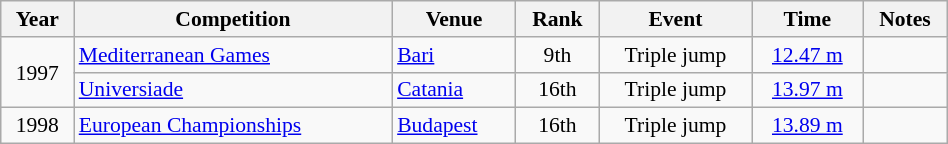<table class="wikitable" width=50% style="font-size:90%; text-align:center;">
<tr>
<th>Year</th>
<th>Competition</th>
<th>Venue</th>
<th>Rank</th>
<th>Event</th>
<th>Time</th>
<th>Notes</th>
</tr>
<tr>
<td rowspan=2>1997</td>
<td align=left><a href='#'>Mediterranean Games</a></td>
<td align=left> <a href='#'>Bari</a></td>
<td>9th</td>
<td>Triple jump</td>
<td><a href='#'>12.47 m</a></td>
<td></td>
</tr>
<tr>
<td align=left><a href='#'>Universiade</a></td>
<td align=left> <a href='#'>Catania</a></td>
<td>16th</td>
<td>Triple jump</td>
<td><a href='#'>13.97 m</a></td>
<td></td>
</tr>
<tr>
<td>1998</td>
<td align=left><a href='#'>European Championships</a></td>
<td align=left> <a href='#'>Budapest</a></td>
<td>16th</td>
<td>Triple jump</td>
<td><a href='#'>13.89 m</a></td>
<td></td>
</tr>
</table>
